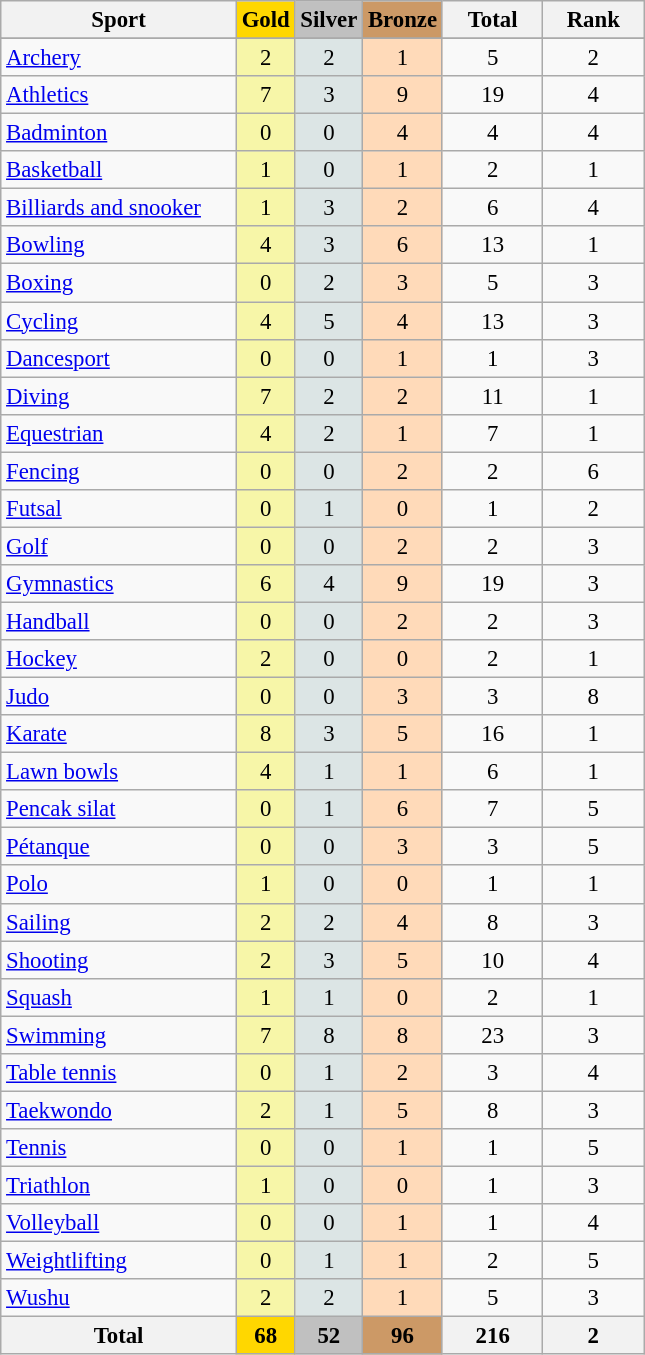<table class="wikitable sortable" style="text-align:center; font-size:95%">
<tr>
<th width=150>Sport</th>
<th style="background-color:gold; width=60;">Gold</th>
<th style="background-color:silver; width=60;">Silver</th>
<th style="background-color:#cc9966; width=60;">Bronze</th>
<th width=60>Total</th>
<th width=60>Rank</th>
</tr>
<tr>
</tr>
<tr>
<td align=left> <a href='#'>Archery</a></td>
<td bgcolor=#f7f6a8>2</td>
<td bgcolor=#dce5e5>2</td>
<td bgcolor=#ffdab9>1</td>
<td>5</td>
<td>2</td>
</tr>
<tr>
<td align=left> <a href='#'>Athletics</a></td>
<td bgcolor=#f7f6a8>7</td>
<td bgcolor=#dce5e5>3</td>
<td bgcolor=#ffdab9>9</td>
<td>19</td>
<td>4</td>
</tr>
<tr>
<td align=left> <a href='#'>Badminton</a></td>
<td bgcolor=#f7f6a8>0</td>
<td bgcolor=#dce5e5>0</td>
<td bgcolor=#ffdab9>4</td>
<td>4</td>
<td>4</td>
</tr>
<tr>
<td align=left> <a href='#'>Basketball</a></td>
<td bgcolor=#f7f6a8>1</td>
<td bgcolor=#dce5e5>0</td>
<td bgcolor=#ffdab9>1</td>
<td>2</td>
<td>1</td>
</tr>
<tr>
<td align=left> <a href='#'>Billiards and snooker</a></td>
<td bgcolor=#f7f6a8>1</td>
<td bgcolor=#dce5e5>3</td>
<td bgcolor=#ffdab9>2</td>
<td>6</td>
<td>4</td>
</tr>
<tr>
<td align=left> <a href='#'>Bowling</a></td>
<td bgcolor=#f7f6a8>4</td>
<td bgcolor=#dce5e5>3</td>
<td bgcolor=#ffdab9>6</td>
<td>13</td>
<td>1</td>
</tr>
<tr>
<td align=left> <a href='#'>Boxing</a></td>
<td bgcolor=#f7f6a8>0</td>
<td bgcolor=#dce5e5>2</td>
<td bgcolor=#ffdab9>3</td>
<td>5</td>
<td>3</td>
</tr>
<tr>
<td align=left> <a href='#'>Cycling</a></td>
<td bgcolor=#f7f6a8>4</td>
<td bgcolor=#dce5e5>5</td>
<td bgcolor=#ffdab9>4</td>
<td>13</td>
<td>3</td>
</tr>
<tr>
<td align=left> <a href='#'>Dancesport</a></td>
<td bgcolor=#f7f6a8>0</td>
<td bgcolor=#dce5e5>0</td>
<td bgcolor=#ffdab9>1</td>
<td>1</td>
<td>3</td>
</tr>
<tr>
<td align=left> <a href='#'>Diving</a></td>
<td bgcolor=#f7f6a8>7</td>
<td bgcolor=#dce5e5>2</td>
<td bgcolor=#ffdab9>2</td>
<td>11</td>
<td>1</td>
</tr>
<tr>
<td align=left> <a href='#'>Equestrian</a></td>
<td bgcolor=#f7f6a8>4</td>
<td bgcolor=#dce5e5>2</td>
<td bgcolor=#ffdab9>1</td>
<td>7</td>
<td>1</td>
</tr>
<tr>
<td align=left> <a href='#'>Fencing</a></td>
<td bgcolor=#f7f6a8>0</td>
<td bgcolor=#dce5e5>0</td>
<td bgcolor=#ffdab9>2</td>
<td>2</td>
<td>6</td>
</tr>
<tr>
<td align=left> <a href='#'>Futsal</a></td>
<td bgcolor=#f7f6a8>0</td>
<td bgcolor=#dce5e5>1</td>
<td bgcolor=#ffdab9>0</td>
<td>1</td>
<td>2</td>
</tr>
<tr>
<td align=left> <a href='#'>Golf</a></td>
<td bgcolor=#f7f6a8>0</td>
<td bgcolor=#dce5e5>0</td>
<td bgcolor=#ffdab9>2</td>
<td>2</td>
<td>3</td>
</tr>
<tr>
<td align=left> <a href='#'>Gymnastics</a></td>
<td bgcolor=#f7f6a8>6</td>
<td bgcolor=#dce5e5>4</td>
<td bgcolor=#ffdab9>9</td>
<td>19</td>
<td>3</td>
</tr>
<tr>
<td align=left> <a href='#'>Handball</a></td>
<td bgcolor=#f7f6a8>0</td>
<td bgcolor=#dce5e5>0</td>
<td bgcolor=#ffdab9>2</td>
<td>2</td>
<td>3</td>
</tr>
<tr>
<td align=left> <a href='#'>Hockey</a></td>
<td bgcolor=#f7f6a8>2</td>
<td bgcolor=#dce5e5>0</td>
<td bgcolor=#ffdab9>0</td>
<td>2</td>
<td>1</td>
</tr>
<tr>
<td align=left> <a href='#'>Judo</a></td>
<td bgcolor=#f7f6a8>0</td>
<td bgcolor=#dce5e5>0</td>
<td bgcolor=#ffdab9>3</td>
<td>3</td>
<td>8</td>
</tr>
<tr>
<td align=left> <a href='#'>Karate</a></td>
<td bgcolor=#f7f6a8>8</td>
<td bgcolor=#dce5e5>3</td>
<td bgcolor=#ffdab9>5</td>
<td>16</td>
<td>1</td>
</tr>
<tr>
<td align=left> <a href='#'>Lawn bowls</a></td>
<td bgcolor=#f7f6a8>4</td>
<td bgcolor=#dce5e5>1</td>
<td bgcolor=#ffdab9>1</td>
<td>6</td>
<td>1</td>
</tr>
<tr>
<td align=left><a href='#'>Pencak silat</a></td>
<td bgcolor=#f7f6a8>0</td>
<td bgcolor=#dce5e5>1</td>
<td bgcolor=#ffdab9>6</td>
<td>7</td>
<td>5</td>
</tr>
<tr>
<td align=left> <a href='#'>Pétanque</a></td>
<td bgcolor=#f7f6a8>0</td>
<td bgcolor=#dce5e5>0</td>
<td bgcolor=#ffdab9>3</td>
<td>3</td>
<td>5</td>
</tr>
<tr>
<td align=left> <a href='#'>Polo</a></td>
<td bgcolor=#f7f6a8>1</td>
<td bgcolor=#dce5e5>0</td>
<td bgcolor=#ffdab9>0</td>
<td>1</td>
<td>1</td>
</tr>
<tr>
<td align=left> <a href='#'>Sailing</a></td>
<td bgcolor=#f7f6a8>2</td>
<td bgcolor=#dce5e5>2</td>
<td bgcolor=#ffdab9>4</td>
<td>8</td>
<td>3</td>
</tr>
<tr>
<td align=left> <a href='#'>Shooting</a></td>
<td bgcolor=#f7f6a8>2</td>
<td bgcolor=#dce5e5>3</td>
<td bgcolor=#ffdab9>5</td>
<td>10</td>
<td>4</td>
</tr>
<tr>
<td align=left> <a href='#'>Squash</a></td>
<td bgcolor=#f7f6a8>1</td>
<td bgcolor=#dce5e5>1</td>
<td bgcolor=#ffdab9>0</td>
<td>2</td>
<td>1</td>
</tr>
<tr>
<td align=left> <a href='#'>Swimming</a></td>
<td bgcolor=#f7f6a8>7</td>
<td bgcolor=#dce5e5>8</td>
<td bgcolor=#ffdab9>8</td>
<td>23</td>
<td>3</td>
</tr>
<tr>
<td align=left> <a href='#'>Table tennis</a></td>
<td bgcolor=#f7f6a8>0</td>
<td bgcolor=#dce5e5>1</td>
<td bgcolor=#ffdab9>2</td>
<td>3</td>
<td>4</td>
</tr>
<tr>
<td align=left> <a href='#'>Taekwondo</a></td>
<td bgcolor=#f7f6a8>2</td>
<td bgcolor=#dce5e5>1</td>
<td bgcolor=#ffdab9>5</td>
<td>8</td>
<td>3</td>
</tr>
<tr>
<td align=left> <a href='#'>Tennis</a></td>
<td bgcolor=#f7f6a8>0</td>
<td bgcolor=#dce5e5>0</td>
<td bgcolor=#ffdab9>1</td>
<td>1</td>
<td>5</td>
</tr>
<tr>
<td align=left> <a href='#'>Triathlon</a></td>
<td bgcolor=#f7f6a8>1</td>
<td bgcolor=#dce5e5>0</td>
<td bgcolor=#ffdab9>0</td>
<td>1</td>
<td>3</td>
</tr>
<tr>
<td align=left> <a href='#'>Volleyball</a></td>
<td bgcolor=#f7f6a8>0</td>
<td bgcolor=#dce5e5>0</td>
<td bgcolor=#ffdab9>1</td>
<td>1</td>
<td>4</td>
</tr>
<tr>
<td align=left> <a href='#'>Weightlifting</a></td>
<td bgcolor=#f7f6a8>0</td>
<td bgcolor=#dce5e5>1</td>
<td bgcolor=#ffdab9>1</td>
<td>2</td>
<td>5</td>
</tr>
<tr>
<td align=left> <a href='#'>Wushu</a></td>
<td bgcolor=#f7f6a8>2</td>
<td bgcolor=#dce5e5>2</td>
<td bgcolor=#ffdab9>1</td>
<td>5</td>
<td>3</td>
</tr>
<tr>
<th>Total</th>
<th style="background-color:gold; width=60;">68</th>
<th style="background-color:silver; width=60;">52</th>
<th style="background-color:#cc9966; width=60;">96</th>
<th>216</th>
<th>2</th>
</tr>
</table>
